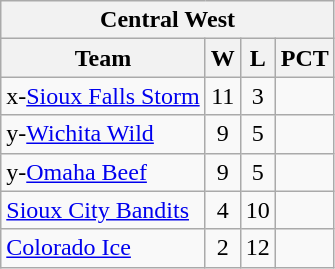<table class="wikitable" style="text-align:center">
<tr>
<th colspan=4>Central West</th>
</tr>
<tr>
<th>Team</th>
<th>W</th>
<th>L</th>
<th>PCT</th>
</tr>
<tr>
<td align=left>x-<a href='#'>Sioux Falls Storm</a></td>
<td>11</td>
<td>3</td>
<td></td>
</tr>
<tr>
<td align=left>y-<a href='#'>Wichita Wild</a></td>
<td>9</td>
<td>5</td>
<td></td>
</tr>
<tr>
<td align=left>y-<a href='#'>Omaha Beef</a></td>
<td>9</td>
<td>5</td>
<td></td>
</tr>
<tr>
<td align=left><a href='#'>Sioux City Bandits</a></td>
<td>4</td>
<td>10</td>
<td></td>
</tr>
<tr>
<td align=left><a href='#'>Colorado Ice</a></td>
<td>2</td>
<td>12</td>
<td></td>
</tr>
</table>
